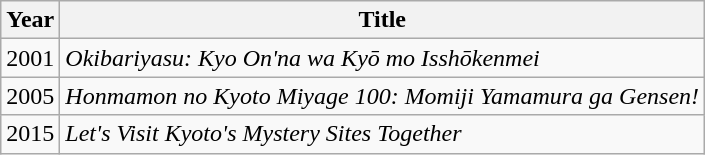<table class="wikitable">
<tr>
<th>Year</th>
<th>Title</th>
</tr>
<tr>
<td>2001</td>
<td><em>Okibariyasu: Kyo On'na wa Kyō mo Isshōkenmei</em></td>
</tr>
<tr>
<td>2005</td>
<td><em>Honmamon no Kyoto Miyage 100: Momiji Yamamura ga Gensen!</em></td>
</tr>
<tr>
<td>2015</td>
<td><em>Let's Visit Kyoto's Mystery Sites Together</em></td>
</tr>
</table>
